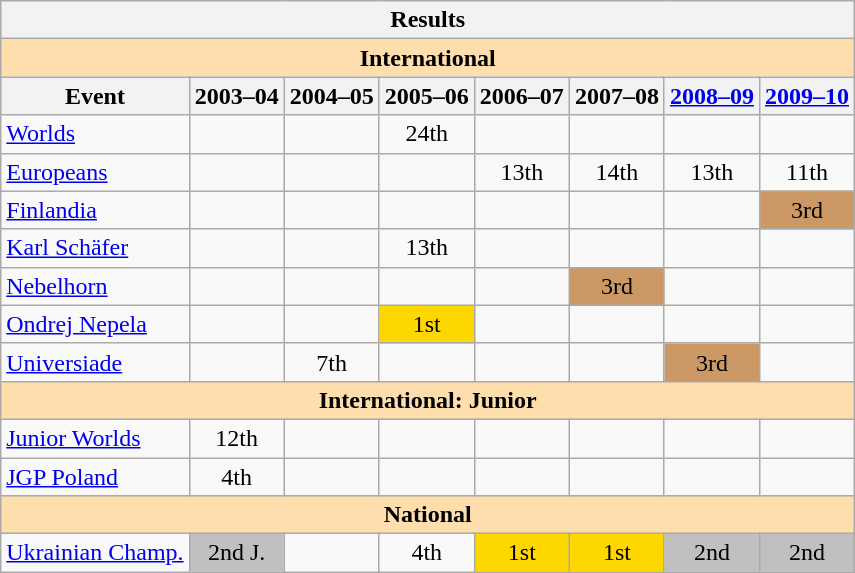<table class="wikitable" style="text-align:center">
<tr>
<th colspan=8 align=center><strong>Results</strong></th>
</tr>
<tr>
<th style="background-color: #ffdead; " colspan=8 align=center><strong>International</strong></th>
</tr>
<tr>
<th>Event</th>
<th>2003–04</th>
<th>2004–05</th>
<th>2005–06</th>
<th>2006–07</th>
<th>2007–08</th>
<th><a href='#'>2008–09</a></th>
<th><a href='#'>2009–10</a></th>
</tr>
<tr>
<td align=left><a href='#'>Worlds</a></td>
<td></td>
<td></td>
<td>24th</td>
<td></td>
<td></td>
<td></td>
<td></td>
</tr>
<tr>
<td align=left><a href='#'>Europeans</a></td>
<td></td>
<td></td>
<td></td>
<td>13th</td>
<td>14th</td>
<td>13th</td>
<td>11th</td>
</tr>
<tr>
<td align=left><a href='#'>Finlandia</a></td>
<td></td>
<td></td>
<td></td>
<td></td>
<td></td>
<td></td>
<td bgcolor=cc9966>3rd</td>
</tr>
<tr>
<td align=left><a href='#'>Karl Schäfer</a></td>
<td></td>
<td></td>
<td>13th</td>
<td></td>
<td></td>
<td></td>
<td></td>
</tr>
<tr>
<td align=left><a href='#'>Nebelhorn</a></td>
<td></td>
<td></td>
<td></td>
<td></td>
<td bgcolor=cc9966>3rd</td>
<td></td>
<td></td>
</tr>
<tr>
<td align=left><a href='#'>Ondrej Nepela</a></td>
<td></td>
<td></td>
<td bgcolor=gold>1st</td>
<td></td>
<td></td>
<td></td>
<td></td>
</tr>
<tr>
<td align=left><a href='#'>Universiade</a></td>
<td></td>
<td>7th</td>
<td></td>
<td></td>
<td></td>
<td bgcolor=cc9966>3rd</td>
<td></td>
</tr>
<tr>
<th style="background-color: #ffdead; " colspan=8 align=center><strong>International: Junior</strong></th>
</tr>
<tr>
<td align=left><a href='#'>Junior Worlds</a></td>
<td>12th</td>
<td></td>
<td></td>
<td></td>
<td></td>
<td></td>
<td></td>
</tr>
<tr>
<td align=left><a href='#'>JGP Poland</a></td>
<td>4th</td>
<td></td>
<td></td>
<td></td>
<td></td>
<td></td>
<td></td>
</tr>
<tr>
<th style="background-color: #ffdead; " colspan=8 align=center><strong>National</strong></th>
</tr>
<tr>
<td align=left><a href='#'>Ukrainian Champ.</a></td>
<td bgcolor=silver>2nd J.</td>
<td></td>
<td>4th</td>
<td bgcolor=gold>1st</td>
<td bgcolor=gold>1st</td>
<td bgcolor=silver>2nd</td>
<td bgcolor=silver>2nd</td>
</tr>
</table>
